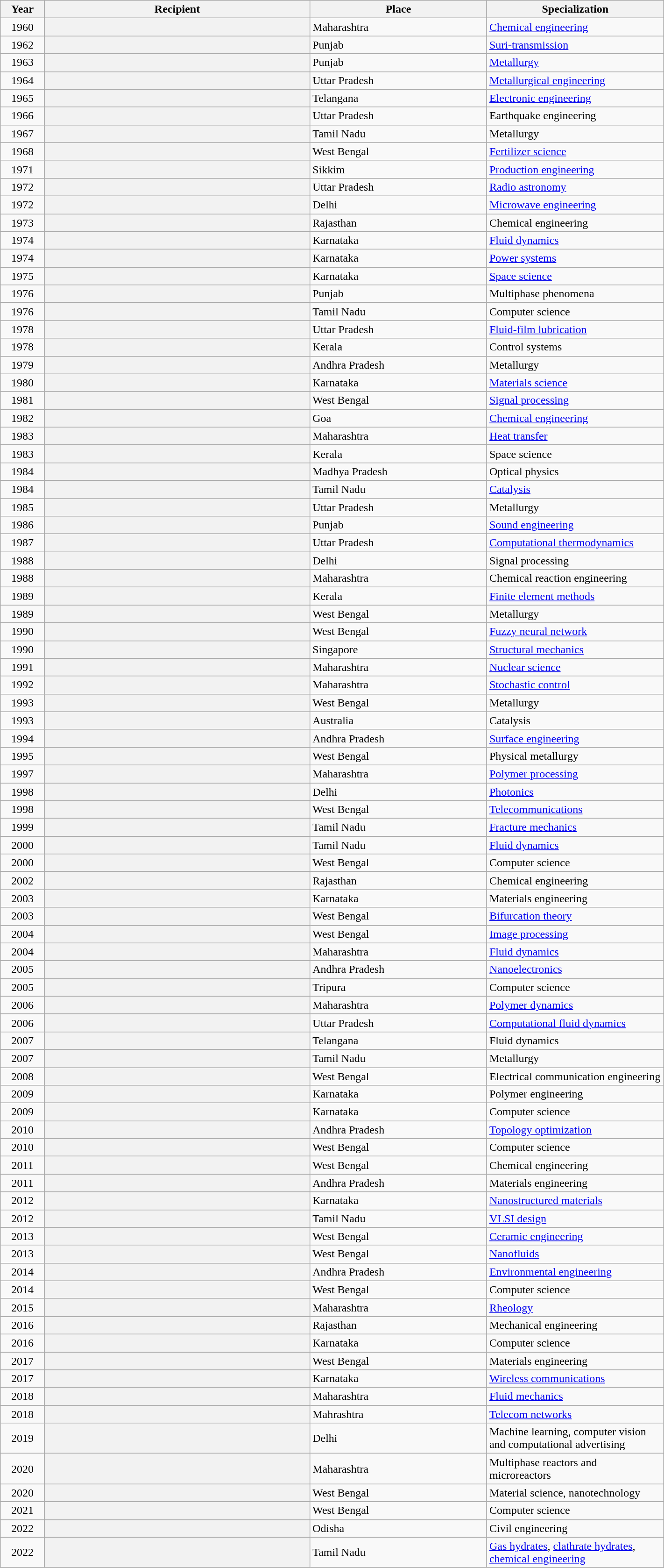<table class="wikitable plainrowheaders sortable" style="width:75%">
<tr>
<th scope="col" style="width:5%">Year</th>
<th scope="col" style="width:30%">Recipient</th>
<th scope="col" style="width:20%">Place</th>
<th scope="col" style="width:20%">Specialization</th>
</tr>
<tr>
<td style="text-align:center;">1960</td>
<th scope="row"></th>
<td>Maharashtra</td>
<td><a href='#'>Chemical engineering</a></td>
</tr>
<tr>
<td style="text-align:center;">1962</td>
<th scope="row"></th>
<td>Punjab</td>
<td><a href='#'>Suri-transmission</a></td>
</tr>
<tr>
<td style="text-align:center;">1963</td>
<th scope="row"></th>
<td>Punjab</td>
<td><a href='#'>Metallurgy</a></td>
</tr>
<tr>
<td style="text-align:center;">1964</td>
<th scope="row"></th>
<td>Uttar Pradesh</td>
<td><a href='#'>Metallurgical engineering</a></td>
</tr>
<tr>
<td style="text-align:center;">1965</td>
<th scope="row"></th>
<td>Telangana</td>
<td><a href='#'>Electronic engineering</a></td>
</tr>
<tr>
<td style="text-align:center;">1966</td>
<th scope="row"></th>
<td>Uttar Pradesh</td>
<td>Earthquake engineering</td>
</tr>
<tr>
<td style="text-align:center;">1967</td>
<th scope="row"></th>
<td>Tamil Nadu</td>
<td>Metallurgy</td>
</tr>
<tr>
<td style="text-align:center;">1968</td>
<th scope="row"></th>
<td>West Bengal</td>
<td><a href='#'>Fertilizer science</a></td>
</tr>
<tr>
<td style="text-align:center;">1971</td>
<th scope="row"></th>
<td>Sikkim</td>
<td><a href='#'>Production engineering</a></td>
</tr>
<tr>
<td style="text-align:center;">1972</td>
<th scope="row"></th>
<td>Uttar Pradesh</td>
<td><a href='#'>Radio astronomy</a></td>
</tr>
<tr>
<td style="text-align:center;">1972</td>
<th scope="row"></th>
<td>Delhi</td>
<td><a href='#'>Microwave engineering</a></td>
</tr>
<tr>
<td style="text-align:center;">1973</td>
<th scope="row"></th>
<td>Rajasthan</td>
<td>Chemical engineering</td>
</tr>
<tr>
<td style="text-align:center;">1974</td>
<th scope="row"></th>
<td>Karnataka</td>
<td><a href='#'>Fluid dynamics</a></td>
</tr>
<tr>
<td style="text-align:center;">1974</td>
<th scope="row"></th>
<td>Karnataka</td>
<td><a href='#'>Power systems</a></td>
</tr>
<tr>
<td style="text-align:center;">1975</td>
<th scope="row"></th>
<td>Karnataka</td>
<td><a href='#'>Space science</a></td>
</tr>
<tr>
<td style="text-align:center;">1976</td>
<th scope="row"></th>
<td>Punjab</td>
<td>Multiphase phenomena</td>
</tr>
<tr>
<td style="text-align:center;">1976</td>
<th scope="row"></th>
<td>Tamil Nadu</td>
<td>Computer science</td>
</tr>
<tr>
<td style="text-align:center;">1978</td>
<th scope="row"></th>
<td>Uttar Pradesh</td>
<td><a href='#'>Fluid-film lubrication</a></td>
</tr>
<tr>
<td style="text-align:center;">1978</td>
<th scope="row"></th>
<td>Kerala</td>
<td>Control systems</td>
</tr>
<tr>
<td style="text-align:center;">1979</td>
<th scope="row"></th>
<td>Andhra Pradesh</td>
<td>Metallurgy</td>
</tr>
<tr>
<td style="text-align:center;">1980</td>
<th scope="row"></th>
<td>Karnataka</td>
<td><a href='#'>Materials science</a></td>
</tr>
<tr>
<td style="text-align:center;">1981</td>
<th scope="row"></th>
<td>West Bengal</td>
<td><a href='#'>Signal processing</a></td>
</tr>
<tr>
<td style="text-align:center;">1982</td>
<th scope="row"></th>
<td>Goa</td>
<td><a href='#'>Chemical engineering</a></td>
</tr>
<tr>
<td style="text-align:center;">1983</td>
<th scope="row"></th>
<td>Maharashtra</td>
<td><a href='#'>Heat transfer</a></td>
</tr>
<tr>
<td style="text-align:center;">1983</td>
<th scope="row"></th>
<td>Kerala</td>
<td>Space science</td>
</tr>
<tr>
<td style="text-align:center;">1984</td>
<th scope="row"></th>
<td>Madhya Pradesh</td>
<td>Optical physics</td>
</tr>
<tr>
<td style="text-align:center;">1984</td>
<th scope="row"></th>
<td>Tamil Nadu</td>
<td><a href='#'>Catalysis</a></td>
</tr>
<tr>
<td style="text-align:center;">1985</td>
<th scope="row"></th>
<td>Uttar Pradesh</td>
<td>Metallurgy</td>
</tr>
<tr>
<td style="text-align:center;">1986</td>
<th scope="row"></th>
<td>Punjab</td>
<td><a href='#'>Sound engineering</a></td>
</tr>
<tr>
<td style="text-align:center;">1987</td>
<th scope="row"></th>
<td>Uttar Pradesh</td>
<td><a href='#'>Computational thermodynamics</a></td>
</tr>
<tr>
<td style="text-align:center;">1988</td>
<th scope="row"></th>
<td>Delhi</td>
<td>Signal processing</td>
</tr>
<tr>
<td style="text-align:center;">1988</td>
<th scope="row"></th>
<td>Maharashtra</td>
<td>Chemical reaction engineering</td>
</tr>
<tr>
<td style="text-align:center;">1989</td>
<th scope="row"></th>
<td>Kerala</td>
<td><a href='#'>Finite element methods</a></td>
</tr>
<tr>
<td style="text-align:center;">1989</td>
<th scope="row"></th>
<td>West Bengal</td>
<td>Metallurgy</td>
</tr>
<tr>
<td style="text-align:center;">1990</td>
<th scope="row"></th>
<td>West Bengal</td>
<td><a href='#'>Fuzzy neural network</a></td>
</tr>
<tr>
<td style="text-align:center;">1990</td>
<th scope="row"></th>
<td>Singapore</td>
<td><a href='#'>Structural mechanics</a></td>
</tr>
<tr>
<td style="text-align:center;">1991</td>
<th scope="row"></th>
<td>Maharashtra</td>
<td><a href='#'>Nuclear science</a></td>
</tr>
<tr>
<td style="text-align:center;">1992</td>
<th scope="row"></th>
<td>Maharashtra</td>
<td><a href='#'>Stochastic control</a></td>
</tr>
<tr>
<td style="text-align:center;">1993</td>
<th scope="row"></th>
<td>West Bengal</td>
<td>Metallurgy</td>
</tr>
<tr>
<td style="text-align:center;">1993</td>
<th scope="row"></th>
<td>Australia</td>
<td>Catalysis</td>
</tr>
<tr>
<td style="text-align:center;">1994</td>
<th scope="row"></th>
<td>Andhra Pradesh</td>
<td><a href='#'>Surface engineering</a></td>
</tr>
<tr>
<td style="text-align:center;">1995</td>
<th scope="row"></th>
<td>West Bengal</td>
<td>Physical metallurgy</td>
</tr>
<tr>
<td style="text-align:center;">1997</td>
<th scope="row"></th>
<td>Maharashtra</td>
<td><a href='#'>Polymer processing</a></td>
</tr>
<tr>
<td style="text-align:center;">1998</td>
<th scope="row"></th>
<td>Delhi</td>
<td><a href='#'>Photonics</a></td>
</tr>
<tr>
<td style="text-align:center;">1998</td>
<th scope="row"></th>
<td>West Bengal</td>
<td><a href='#'>Telecommunications</a></td>
</tr>
<tr>
<td style="text-align:center;">1999</td>
<th scope="row"></th>
<td>Tamil Nadu</td>
<td><a href='#'>Fracture mechanics</a></td>
</tr>
<tr>
<td style="text-align:center;">2000</td>
<th scope="row"></th>
<td>Tamil Nadu</td>
<td><a href='#'>Fluid dynamics</a></td>
</tr>
<tr>
<td style="text-align:center;">2000</td>
<th scope="row"></th>
<td>West Bengal</td>
<td>Computer science</td>
</tr>
<tr>
<td style="text-align:center;">2002</td>
<th scope="row"></th>
<td>Rajasthan</td>
<td>Chemical engineering</td>
</tr>
<tr>
<td style="text-align:center;">2003</td>
<th scope="row"></th>
<td>Karnataka</td>
<td>Materials engineering</td>
</tr>
<tr>
<td style="text-align:center;">2003</td>
<th scope="row"></th>
<td>West Bengal</td>
<td><a href='#'>Bifurcation theory</a></td>
</tr>
<tr>
<td style="text-align:center;">2004</td>
<th scope="row"></th>
<td>West Bengal</td>
<td><a href='#'>Image processing</a></td>
</tr>
<tr>
<td style="text-align:center;">2004</td>
<th scope="row"></th>
<td>Maharashtra</td>
<td><a href='#'>Fluid dynamics</a></td>
</tr>
<tr>
<td style="text-align:center;">2005</td>
<th scope="row"></th>
<td>Andhra Pradesh</td>
<td><a href='#'>Nanoelectronics</a></td>
</tr>
<tr>
<td style="text-align:center;">2005</td>
<th scope="row"></th>
<td>Tripura</td>
<td>Computer science</td>
</tr>
<tr>
<td style="text-align:center;">2006</td>
<th scope="row"></th>
<td>Maharashtra</td>
<td><a href='#'>Polymer dynamics</a></td>
</tr>
<tr>
<td style="text-align:center;">2006</td>
<th scope="row"></th>
<td>Uttar Pradesh</td>
<td><a href='#'>Computational fluid dynamics</a></td>
</tr>
<tr>
<td style="text-align:center;">2007</td>
<th scope="row"></th>
<td>Telangana</td>
<td>Fluid dynamics</td>
</tr>
<tr>
<td style="text-align:center;">2007</td>
<th scope="row"></th>
<td>Tamil Nadu</td>
<td>Metallurgy</td>
</tr>
<tr>
<td style="text-align:center;">2008</td>
<th scope="row"></th>
<td>West Bengal</td>
<td>Electrical communication engineering</td>
</tr>
<tr>
<td style="text-align:center;">2009</td>
<th scope="row"></th>
<td>Karnataka</td>
<td>Polymer engineering</td>
</tr>
<tr>
<td style="text-align:center;">2009</td>
<th scope="row"></th>
<td>Karnataka</td>
<td>Computer science</td>
</tr>
<tr>
<td style="text-align:center;">2010</td>
<th scope="row"></th>
<td>Andhra Pradesh</td>
<td><a href='#'>Topology optimization</a></td>
</tr>
<tr>
<td style="text-align:center;">2010</td>
<th scope="row"></th>
<td>West Bengal</td>
<td>Computer science</td>
</tr>
<tr>
<td style="text-align:center;">2011</td>
<th scope="row"></th>
<td>West Bengal</td>
<td>Chemical engineering</td>
</tr>
<tr>
<td style="text-align:center;">2011</td>
<th scope="row"></th>
<td>Andhra Pradesh</td>
<td>Materials engineering</td>
</tr>
<tr>
<td style="text-align:center;">2012</td>
<th scope="row"></th>
<td>Karnataka</td>
<td><a href='#'>Nanostructured materials</a></td>
</tr>
<tr>
<td style="text-align:center;">2012</td>
<th scope="row"></th>
<td>Tamil Nadu</td>
<td><a href='#'>VLSI design</a></td>
</tr>
<tr>
<td style="text-align:center;">2013</td>
<th scope="row"></th>
<td>West Bengal</td>
<td><a href='#'>Ceramic engineering</a></td>
</tr>
<tr>
<td style="text-align:center;">2013</td>
<th scope="row"></th>
<td>West Bengal</td>
<td><a href='#'>Nanofluids</a></td>
</tr>
<tr>
<td style="text-align:center;">2014</td>
<th scope="row"></th>
<td>Andhra Pradesh</td>
<td><a href='#'>Environmental engineering</a></td>
</tr>
<tr>
<td style="text-align:center;">2014</td>
<th scope="row"></th>
<td>West Bengal</td>
<td>Computer science</td>
</tr>
<tr>
<td style="text-align:center;">2015</td>
<th scope="row"></th>
<td>Maharashtra</td>
<td><a href='#'>Rheology</a></td>
</tr>
<tr>
<td style="text-align:center;">2016</td>
<th scope="row"></th>
<td>Rajasthan</td>
<td>Mechanical engineering</td>
</tr>
<tr>
<td style="text-align:center;">2016</td>
<th scope="row"></th>
<td>Karnataka</td>
<td>Computer science</td>
</tr>
<tr>
<td style="text-align:center;">2017</td>
<th scope="row"></th>
<td>West Bengal</td>
<td>Materials engineering</td>
</tr>
<tr>
<td style="text-align:center;">2017</td>
<th scope="row"></th>
<td>Karnataka</td>
<td><a href='#'>Wireless communications</a></td>
</tr>
<tr>
<td style="text-align:center;">2018</td>
<th scope="row"></th>
<td>Maharashtra</td>
<td><a href='#'>Fluid mechanics</a></td>
</tr>
<tr>
<td style="text-align:center;">2018</td>
<th scope="row"></th>
<td>Mahrashtra</td>
<td><a href='#'>Telecom networks</a></td>
</tr>
<tr>
<td style="text-align:center;">2019</td>
<th scope="row"></th>
<td>Delhi</td>
<td>Machine learning, computer vision and computational advertising</td>
</tr>
<tr>
<td style="text-align:center;">2020</td>
<th scope="row"></th>
<td>Maharashtra</td>
<td>Multiphase reactors and microreactors</td>
</tr>
<tr>
<td style="text-align:center;">2020</td>
<th scope="row"></th>
<td>West Bengal</td>
<td>Material science, nanotechnology</td>
</tr>
<tr>
<td style="text-align:center;">2021</td>
<th scope="row"></th>
<td>West Bengal</td>
<td>Computer science</td>
</tr>
<tr>
<td style="text-align:center;">2022</td>
<th scope="row"></th>
<td>Odisha</td>
<td>Civil engineering</td>
</tr>
<tr>
<td style="text-align:center;">2022</td>
<th scope="row"></th>
<td>Tamil Nadu</td>
<td><a href='#'>Gas hydrates</a>, <a href='#'>clathrate hydrates</a>, <a href='#'>chemical engineering</a></td>
</tr>
</table>
